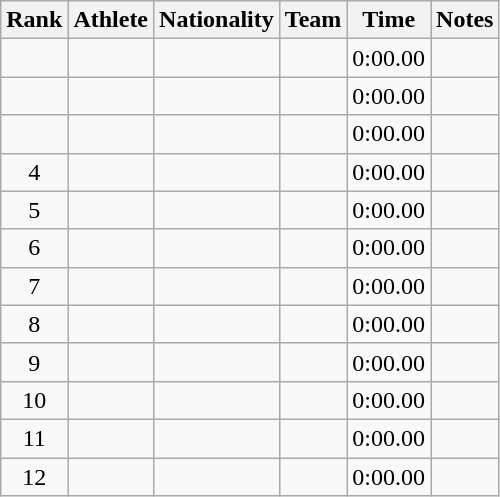<table class="wikitable sortable plainrowheaders" style="text-align:center">
<tr>
<th scope="col">Rank</th>
<th scope="col">Athlete</th>
<th scope="col">Nationality</th>
<th scope="col">Team</th>
<th scope="col">Time</th>
<th scope="col">Notes</th>
</tr>
<tr>
<td></td>
<td align=left></td>
<td align=left></td>
<td></td>
<td>0:00.00</td>
<td></td>
</tr>
<tr>
<td></td>
<td align=left></td>
<td align=left></td>
<td></td>
<td>0:00.00</td>
<td></td>
</tr>
<tr>
<td></td>
<td align=left></td>
<td align=left></td>
<td></td>
<td>0:00.00</td>
<td></td>
</tr>
<tr>
<td>4</td>
<td align=left></td>
<td align=left></td>
<td></td>
<td>0:00.00</td>
<td></td>
</tr>
<tr>
<td>5</td>
<td align=left></td>
<td align=left></td>
<td></td>
<td>0:00.00</td>
<td></td>
</tr>
<tr>
<td>6</td>
<td align=left></td>
<td align=left></td>
<td></td>
<td>0:00.00</td>
<td></td>
</tr>
<tr>
<td>7</td>
<td align=left></td>
<td align=left></td>
<td></td>
<td>0:00.00</td>
<td></td>
</tr>
<tr>
<td>8</td>
<td align=left></td>
<td align=left></td>
<td></td>
<td>0:00.00</td>
<td></td>
</tr>
<tr>
<td>9</td>
<td align=left></td>
<td align=left></td>
<td></td>
<td>0:00.00</td>
<td></td>
</tr>
<tr>
<td>10</td>
<td align=left></td>
<td align=left></td>
<td></td>
<td>0:00.00</td>
<td></td>
</tr>
<tr>
<td>11</td>
<td align=left></td>
<td align=left></td>
<td></td>
<td>0:00.00</td>
<td></td>
</tr>
<tr>
<td>12</td>
<td align=left></td>
<td align=left></td>
<td></td>
<td>0:00.00</td>
<td></td>
</tr>
</table>
